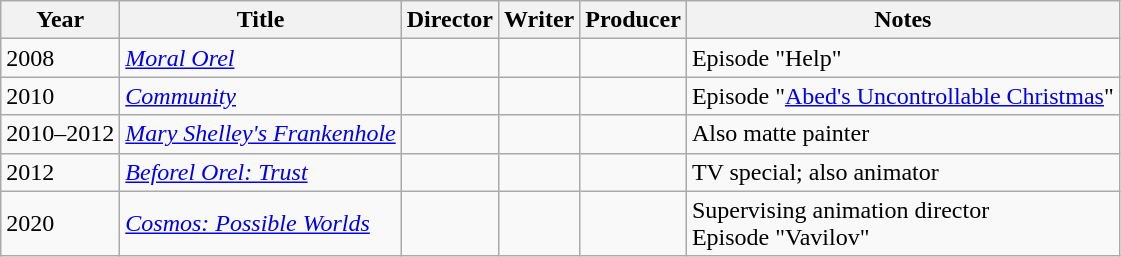<table class="wikitable">
<tr>
<th>Year</th>
<th>Title</th>
<th>Director</th>
<th>Writer</th>
<th>Producer</th>
<th>Notes</th>
</tr>
<tr>
<td>2008</td>
<td><em><a href='#'>Moral Orel</a></em></td>
<td></td>
<td></td>
<td></td>
<td>Episode "Help"</td>
</tr>
<tr>
<td>2010</td>
<td><em><a href='#'>Community</a></em></td>
<td></td>
<td></td>
<td></td>
<td>Episode "<a href='#'>Abed's Uncontrollable Christmas</a>"</td>
</tr>
<tr>
<td>2010–2012</td>
<td><em><a href='#'>Mary Shelley's Frankenhole</a></em></td>
<td></td>
<td></td>
<td></td>
<td>Also matte painter</td>
</tr>
<tr>
<td>2012</td>
<td><em><a href='#'>Beforel Orel: Trust</a></em></td>
<td></td>
<td></td>
<td></td>
<td>TV special; also animator</td>
</tr>
<tr>
<td>2020</td>
<td><em><a href='#'>Cosmos: Possible Worlds</a></em></td>
<td></td>
<td></td>
<td></td>
<td>Supervising animation director<br>Episode "Vavilov"</td>
</tr>
</table>
